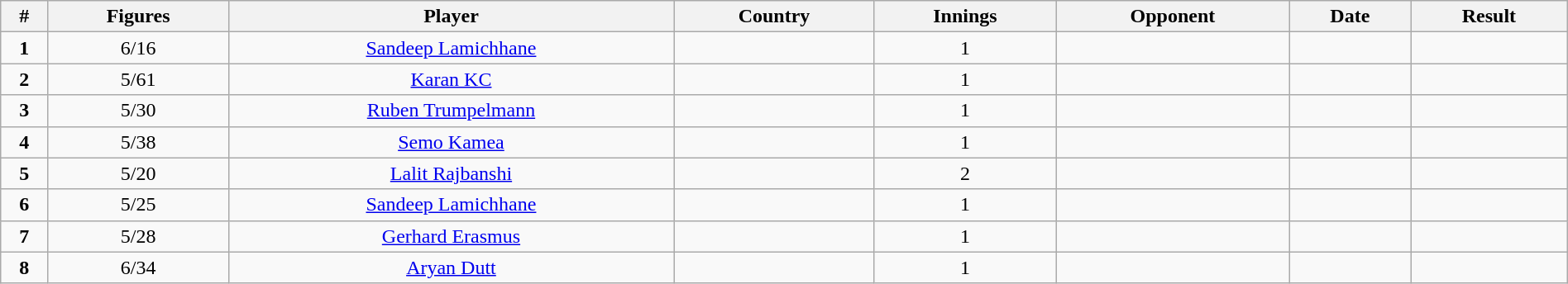<table class="wikitable" style="font-size:100%; width:100%">
<tr>
<th>#</th>
<th>Figures</th>
<th>Player</th>
<th>Country</th>
<th>Innings</th>
<th>Opponent</th>
<th>Date</th>
<th>Result</th>
</tr>
<tr align="center";>
<td><strong>1</strong></td>
<td>6/16</td>
<td><a href='#'>Sandeep Lamichhane</a></td>
<td></td>
<td>1</td>
<td></td>
<td></td>
<td></td>
</tr>
<tr align="center";>
<td><strong>2</strong></td>
<td>5/61</td>
<td><a href='#'>Karan KC</a></td>
<td></td>
<td>1</td>
<td></td>
<td></td>
<td></td>
</tr>
<tr align="center";>
<td><strong>3</strong></td>
<td>5/30</td>
<td><a href='#'>Ruben Trumpelmann</a></td>
<td></td>
<td>1</td>
<td></td>
<td></td>
<td></td>
</tr>
<tr align="center";>
<td><strong>4</strong></td>
<td>5/38</td>
<td><a href='#'>Semo Kamea</a></td>
<td></td>
<td>1</td>
<td></td>
<td></td>
<td></td>
</tr>
<tr align="center";>
<td><strong>5</strong></td>
<td>5/20</td>
<td><a href='#'>Lalit Rajbanshi</a></td>
<td></td>
<td>2</td>
<td></td>
<td></td>
<td></td>
</tr>
<tr align="center";>
<td><strong>6</strong></td>
<td>5/25</td>
<td><a href='#'>Sandeep Lamichhane</a></td>
<td></td>
<td>1</td>
<td></td>
<td></td>
<td></td>
</tr>
<tr align="center";>
<td><strong>7</strong></td>
<td>5/28</td>
<td><a href='#'>Gerhard Erasmus</a></td>
<td></td>
<td>1</td>
<td></td>
<td></td>
<td></td>
</tr>
<tr align="center";>
<td><strong>8</strong></td>
<td>6/34</td>
<td><a href='#'>Aryan Dutt</a></td>
<td></td>
<td>1</td>
<td></td>
<td></td>
<td></td>
</tr>
</table>
